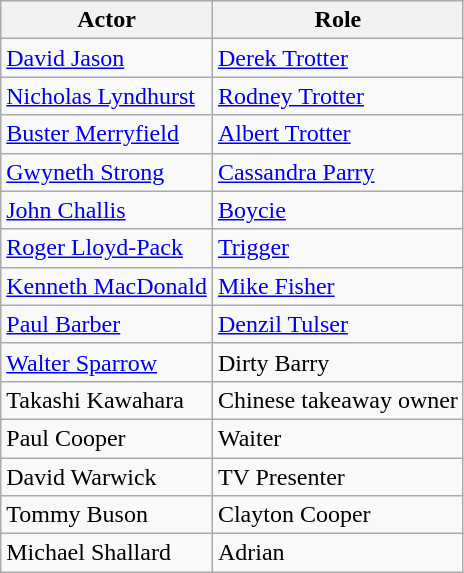<table class="wikitable">
<tr>
<th>Actor</th>
<th>Role</th>
</tr>
<tr>
<td><a href='#'>David Jason</a></td>
<td><a href='#'>Derek Trotter</a></td>
</tr>
<tr>
<td><a href='#'>Nicholas Lyndhurst</a></td>
<td><a href='#'>Rodney Trotter</a></td>
</tr>
<tr>
<td><a href='#'>Buster Merryfield</a></td>
<td><a href='#'>Albert Trotter</a></td>
</tr>
<tr>
<td><a href='#'>Gwyneth Strong</a></td>
<td><a href='#'>Cassandra Parry</a></td>
</tr>
<tr>
<td><a href='#'>John Challis</a></td>
<td><a href='#'>Boycie</a></td>
</tr>
<tr>
<td><a href='#'>Roger Lloyd-Pack</a></td>
<td><a href='#'>Trigger</a></td>
</tr>
<tr>
<td><a href='#'>Kenneth MacDonald</a></td>
<td><a href='#'>Mike Fisher</a></td>
</tr>
<tr>
<td><a href='#'>Paul Barber</a></td>
<td><a href='#'>Denzil Tulser</a></td>
</tr>
<tr>
<td><a href='#'>Walter Sparrow</a></td>
<td>Dirty Barry</td>
</tr>
<tr>
<td>Takashi Kawahara</td>
<td>Chinese takeaway owner</td>
</tr>
<tr>
<td>Paul Cooper</td>
<td>Waiter</td>
</tr>
<tr>
<td>David Warwick</td>
<td>TV Presenter</td>
</tr>
<tr>
<td>Tommy Buson</td>
<td>Clayton Cooper</td>
</tr>
<tr>
<td>Michael Shallard</td>
<td>Adrian</td>
</tr>
</table>
